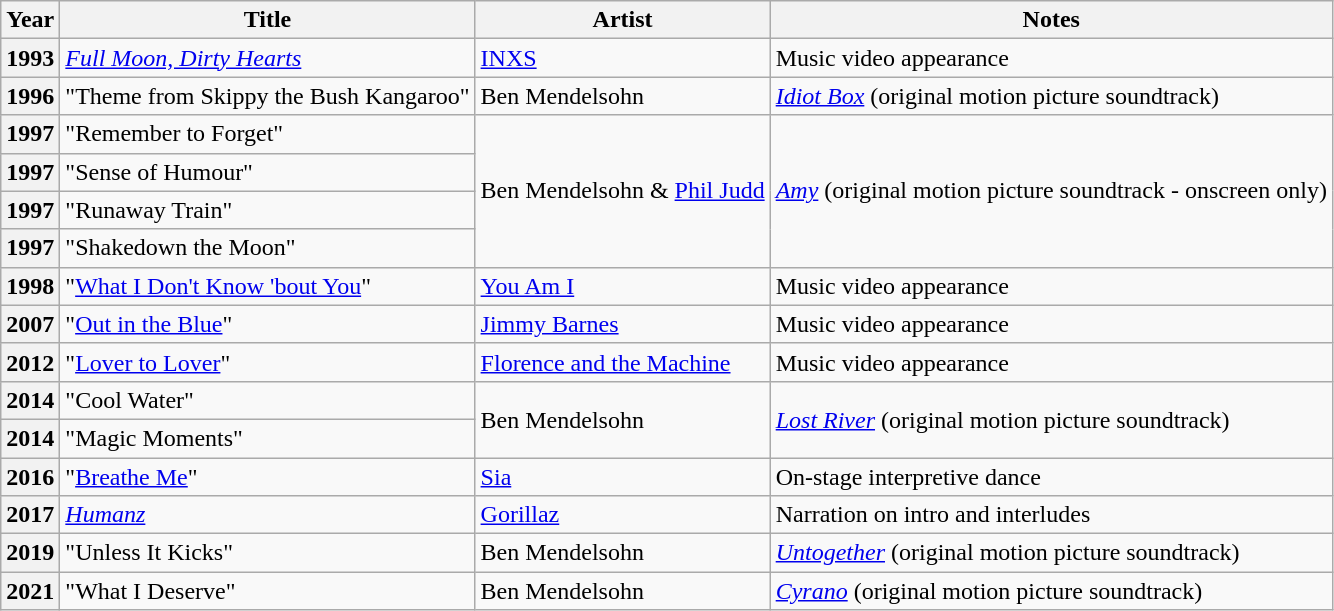<table class="wikitable plainrowheaders sortable">
<tr>
<th scope="col">Year</th>
<th scope="col">Title</th>
<th scope="col">Artist</th>
<th scope="col" class="unsortable">Notes</th>
</tr>
<tr>
<th scope="row">1993</th>
<td><em><a href='#'>Full Moon, Dirty Hearts</a></em></td>
<td><a href='#'>INXS</a></td>
<td>Music video appearance</td>
</tr>
<tr>
<th scope="row">1996</th>
<td>"Theme from Skippy the Bush Kangaroo"</td>
<td>Ben Mendelsohn</td>
<td><em><a href='#'>Idiot Box</a></em> (original motion picture soundtrack)</td>
</tr>
<tr>
<th scope="row">1997</th>
<td>"Remember to Forget"</td>
<td rowspan="4">Ben Mendelsohn & <a href='#'>Phil Judd</a></td>
<td rowspan="4"><em><a href='#'>Amy</a></em> (original motion picture soundtrack - onscreen only)</td>
</tr>
<tr>
<th scope="row">1997</th>
<td>"Sense of Humour"</td>
</tr>
<tr>
<th scope="row">1997</th>
<td>"Runaway Train"</td>
</tr>
<tr>
<th scope="row">1997</th>
<td>"Shakedown the Moon"</td>
</tr>
<tr>
<th scope="row">1998</th>
<td>"<a href='#'>What I Don't Know 'bout You</a>"</td>
<td><a href='#'>You Am I</a></td>
<td>Music video appearance</td>
</tr>
<tr>
<th scope="row">2007</th>
<td>"<a href='#'>Out in the Blue</a>"</td>
<td><a href='#'>Jimmy Barnes</a></td>
<td>Music video appearance</td>
</tr>
<tr>
<th scope="row">2012</th>
<td>"<a href='#'>Lover to Lover</a>"</td>
<td><a href='#'>Florence and the Machine</a></td>
<td>Music video appearance</td>
</tr>
<tr>
<th scope="row">2014</th>
<td>"Cool Water"</td>
<td rowspan="2">Ben Mendelsohn</td>
<td rowspan="2"><em><a href='#'>Lost River</a></em> (original motion picture soundtrack)</td>
</tr>
<tr>
<th scope="row">2014</th>
<td>"Magic Moments"</td>
</tr>
<tr>
<th scope="row">2016</th>
<td>"<a href='#'>Breathe Me</a>"</td>
<td><a href='#'>Sia</a></td>
<td>On-stage interpretive dance</td>
</tr>
<tr>
<th scope="row">2017</th>
<td><em><a href='#'>Humanz</a></em></td>
<td><a href='#'>Gorillaz</a></td>
<td>Narration on intro and interludes</td>
</tr>
<tr>
<th scope="row">2019</th>
<td>"Unless It Kicks"</td>
<td>Ben Mendelsohn</td>
<td><em><a href='#'>Untogether</a></em> (original motion picture soundtrack)</td>
</tr>
<tr>
<th scope="row">2021</th>
<td>"What I Deserve"</td>
<td>Ben Mendelsohn</td>
<td><em><a href='#'>Cyrano</a></em> (original motion picture soundtrack)</td>
</tr>
</table>
